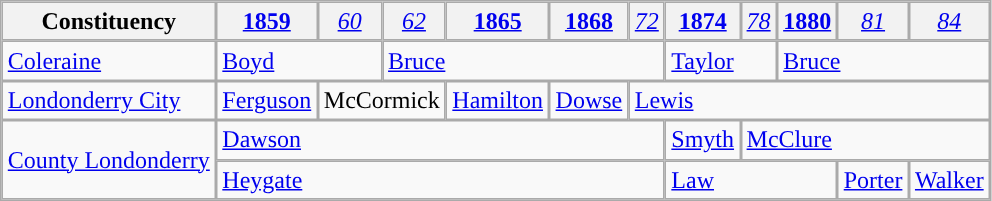<table class="wikitable" style="border-collapse: separate; border-spacing: 0;">
<tr>
<th>Constituency</th>
<th><a href='#'>1859</a></th>
<th style="font-weight: normal;"><em><a href='#'>60</a></em></th>
<th style="font-weight: normal;"><em><a href='#'>62</a></em></th>
<th><a href='#'>1865</a></th>
<th><a href='#'>1868</a></th>
<th style="font-weight: normal;"><em><a href='#'>72</a></em></th>
<th><a href='#'>1874</a></th>
<th style="font-weight: normal;"><em><a href='#'>78</a></em></th>
<th><a href='#'>1880</a></th>
<th style="font-weight: normal;"><em><a href='#'>81</a></em></th>
<th style="font-weight: normal;"><em><a href='#'>84</a></em></th>
</tr>
<tr>
<td><a href='#'>Coleraine</a></td>
<td colspan="2"><a href='#'>Boyd</a></td>
<td colspan="4"><a href='#'>Bruce</a></td>
<td colspan="2"><a href='#'>Taylor</a></td>
<td colspan="4"><a href='#'>Bruce</a></td>
</tr>
<tr>
<td><a href='#'>Londonderry City</a></td>
<td><a href='#'>Ferguson</a></td>
<td colspan="2">McCormick</td>
<td><a href='#'>Hamilton</a></td>
<td><a href='#'>Dowse</a></td>
<td colspan="6"><a href='#'>Lewis</a></td>
</tr>
<tr>
<td rowspan="2"><a href='#'>County Londonderry</a></td>
<td colspan="6"><a href='#'>Dawson</a></td>
<td><a href='#'>Smyth</a></td>
<td colspan="4"><a href='#'>McClure</a></td>
</tr>
<tr>
<td colspan="6"><a href='#'>Heygate</a></td>
<td colspan="3"><a href='#'>Law</a></td>
<td><a href='#'>Porter</a></td>
<td><a href='#'>Walker</a></td>
</tr>
</table>
